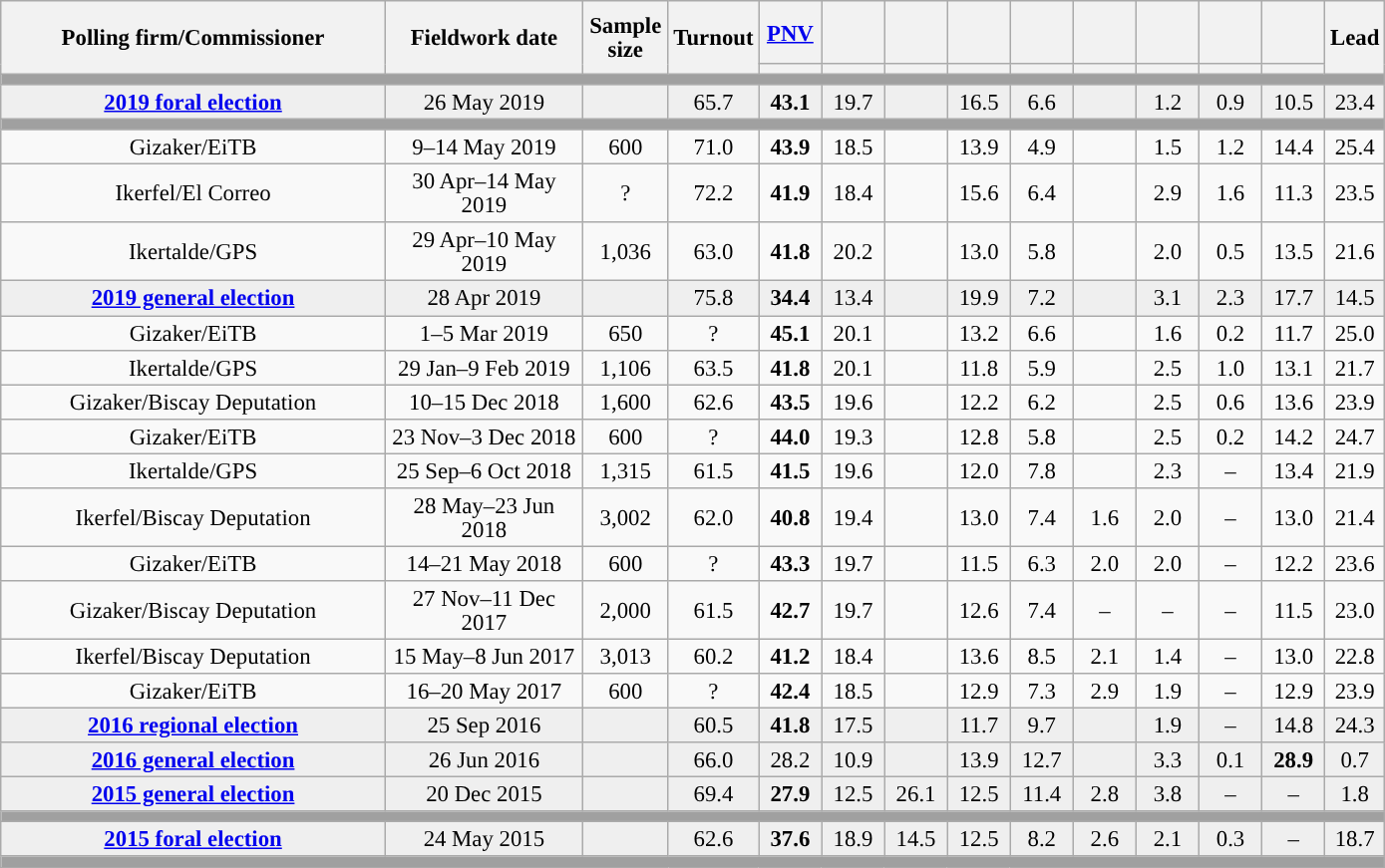<table class="wikitable collapsible collapsed" style="text-align:center; font-size:95%; line-height:16px;">
<tr style="height:42px;">
<th style="width:250px;" rowspan="2">Polling firm/Commissioner</th>
<th style="width:125px;" rowspan="2">Fieldwork date</th>
<th style="width:50px;" rowspan="2">Sample size</th>
<th style="width:45px;" rowspan="2">Turnout</th>
<th style="width:35px;"><a href='#'>PNV</a></th>
<th style="width:35px;"></th>
<th style="width:35px;"></th>
<th style="width:35px;"></th>
<th style="width:35px;"></th>
<th style="width:35px;"></th>
<th style="width:35px;"></th>
<th style="width:35px;"></th>
<th style="width:35px;"></th>
<th style="width:30px;" rowspan="2">Lead</th>
</tr>
<tr>
<th style="color:inherit;background:"></th>
<th style="color:inherit;background:"></th>
<th style="color:inherit;background:"></th>
<th style="color:inherit;background:"></th>
<th style="color:inherit;background:"></th>
<th style="color:inherit;background:"></th>
<th style="color:inherit;background:"></th>
<th style="color:inherit;background:"></th>
<th style="color:inherit;background:"></th>
</tr>
<tr>
<td colspan="14" style="background:#A0A0A0"></td>
</tr>
<tr style="background:#EFEFEF;">
<td><strong><a href='#'>2019 foral election</a></strong></td>
<td>26 May 2019</td>
<td></td>
<td>65.7</td>
<td><strong>43.1</strong><br></td>
<td>19.7<br></td>
<td></td>
<td>16.5<br></td>
<td>6.6<br></td>
<td></td>
<td>1.2<br></td>
<td>0.9<br></td>
<td>10.5<br></td>
<td style="background:">23.4</td>
</tr>
<tr>
<td colspan="14" style="background:#A0A0A0"></td>
</tr>
<tr>
<td>Gizaker/EiTB</td>
<td>9–14 May 2019</td>
<td>600</td>
<td>71.0</td>
<td><strong>43.9</strong></td>
<td>18.5</td>
<td></td>
<td>13.9</td>
<td>4.9</td>
<td></td>
<td>1.5</td>
<td>1.2</td>
<td>14.4</td>
<td style="background:">25.4</td>
</tr>
<tr>
<td>Ikerfel/El Correo</td>
<td>30 Apr–14 May 2019</td>
<td>?</td>
<td>72.2</td>
<td><strong>41.9</strong><br></td>
<td>18.4<br></td>
<td></td>
<td>15.6<br></td>
<td>6.4<br></td>
<td></td>
<td>2.9<br></td>
<td>1.6<br></td>
<td>11.3<br></td>
<td style="background:">23.5</td>
</tr>
<tr>
<td>Ikertalde/GPS</td>
<td>29 Apr–10 May 2019</td>
<td>1,036</td>
<td>63.0</td>
<td><strong>41.8</strong></td>
<td>20.2</td>
<td></td>
<td>13.0</td>
<td>5.8</td>
<td></td>
<td>2.0</td>
<td>0.5</td>
<td>13.5</td>
<td style="background:">21.6</td>
</tr>
<tr style="background:#EFEFEF;">
<td><strong><a href='#'>2019 general election</a></strong></td>
<td>28 Apr 2019</td>
<td></td>
<td>75.8</td>
<td><strong>34.4</strong></td>
<td>13.4</td>
<td></td>
<td>19.9</td>
<td>7.2</td>
<td></td>
<td>3.1</td>
<td>2.3</td>
<td>17.7</td>
<td style="background:">14.5</td>
</tr>
<tr>
<td>Gizaker/EiTB</td>
<td>1–5 Mar 2019</td>
<td>650</td>
<td>?</td>
<td><strong>45.1</strong></td>
<td>20.1</td>
<td></td>
<td>13.2</td>
<td>6.6</td>
<td></td>
<td>1.6</td>
<td>0.2</td>
<td>11.7</td>
<td style="background:">25.0</td>
</tr>
<tr>
<td>Ikertalde/GPS</td>
<td>29 Jan–9 Feb 2019</td>
<td>1,106</td>
<td>63.5</td>
<td><strong>41.8</strong></td>
<td>20.1</td>
<td></td>
<td>11.8</td>
<td>5.9</td>
<td></td>
<td>2.5</td>
<td>1.0</td>
<td>13.1</td>
<td style="background:">21.7</td>
</tr>
<tr>
<td>Gizaker/Biscay Deputation</td>
<td>10–15 Dec 2018</td>
<td>1,600</td>
<td>62.6</td>
<td><strong>43.5</strong><br></td>
<td>19.6<br></td>
<td></td>
<td>12.2<br></td>
<td>6.2<br></td>
<td></td>
<td>2.5<br></td>
<td>0.6<br></td>
<td>13.6<br></td>
<td style="background:">23.9</td>
</tr>
<tr>
<td>Gizaker/EiTB</td>
<td>23 Nov–3 Dec 2018</td>
<td>600</td>
<td>?</td>
<td><strong>44.0</strong></td>
<td>19.3</td>
<td></td>
<td>12.8</td>
<td>5.8</td>
<td></td>
<td>2.5</td>
<td>0.2</td>
<td>14.2</td>
<td style="background:">24.7</td>
</tr>
<tr>
<td>Ikertalde/GPS</td>
<td>25 Sep–6 Oct 2018</td>
<td>1,315</td>
<td>61.5</td>
<td><strong>41.5</strong></td>
<td>19.6</td>
<td></td>
<td>12.0</td>
<td>7.8</td>
<td></td>
<td>2.3</td>
<td>–</td>
<td>13.4</td>
<td style="background:">21.9</td>
</tr>
<tr>
<td>Ikerfel/Biscay Deputation</td>
<td>28 May–23 Jun 2018</td>
<td>3,002</td>
<td>62.0</td>
<td><strong>40.8</strong><br></td>
<td>19.4<br></td>
<td></td>
<td>13.0<br></td>
<td>7.4<br></td>
<td>1.6<br></td>
<td>2.0<br></td>
<td>–</td>
<td>13.0<br></td>
<td style="background:">21.4</td>
</tr>
<tr>
<td>Gizaker/EiTB</td>
<td>14–21 May 2018</td>
<td>600</td>
<td>?</td>
<td><strong>43.3</strong></td>
<td>19.7</td>
<td></td>
<td>11.5</td>
<td>6.3</td>
<td>2.0</td>
<td>2.0</td>
<td>–</td>
<td>12.2</td>
<td style="background:">23.6</td>
</tr>
<tr>
<td>Gizaker/Biscay Deputation</td>
<td>27 Nov–11 Dec 2017</td>
<td>2,000</td>
<td>61.5</td>
<td><strong>42.7</strong><br></td>
<td>19.7<br></td>
<td></td>
<td>12.6<br></td>
<td>7.4<br></td>
<td>–</td>
<td>–</td>
<td>–</td>
<td>11.5<br></td>
<td style="background:">23.0</td>
</tr>
<tr>
<td>Ikerfel/Biscay Deputation</td>
<td>15 May–8 Jun 2017</td>
<td>3,013</td>
<td>60.2</td>
<td><strong>41.2</strong><br></td>
<td>18.4<br></td>
<td></td>
<td>13.6<br></td>
<td>8.5<br></td>
<td>2.1<br></td>
<td>1.4<br></td>
<td>–</td>
<td>13.0<br></td>
<td style="background:">22.8</td>
</tr>
<tr>
<td>Gizaker/EiTB</td>
<td>16–20 May 2017</td>
<td>600</td>
<td>?</td>
<td><strong>42.4</strong></td>
<td>18.5</td>
<td></td>
<td>12.9</td>
<td>7.3</td>
<td>2.9</td>
<td>1.9</td>
<td>–</td>
<td>12.9</td>
<td style="background:">23.9</td>
</tr>
<tr style="background:#EFEFEF;">
<td><strong><a href='#'>2016 regional election</a></strong></td>
<td>25 Sep 2016</td>
<td></td>
<td>60.5</td>
<td><strong>41.8</strong></td>
<td>17.5</td>
<td></td>
<td>11.7</td>
<td>9.7</td>
<td></td>
<td>1.9</td>
<td>–</td>
<td>14.8</td>
<td style="background:">24.3</td>
</tr>
<tr style="background:#EFEFEF;">
<td><strong><a href='#'>2016 general election</a></strong></td>
<td>26 Jun 2016</td>
<td></td>
<td>66.0</td>
<td>28.2</td>
<td>10.9</td>
<td></td>
<td>13.9</td>
<td>12.7</td>
<td></td>
<td>3.3</td>
<td>0.1</td>
<td><strong>28.9</strong></td>
<td style="background:">0.7</td>
</tr>
<tr style="background:#EFEFEF;">
<td><strong><a href='#'>2015 general election</a></strong></td>
<td>20 Dec 2015</td>
<td></td>
<td>69.4</td>
<td><strong>27.9</strong></td>
<td>12.5</td>
<td>26.1</td>
<td>12.5</td>
<td>11.4</td>
<td>2.8</td>
<td>3.8</td>
<td>–</td>
<td>–</td>
<td style="background:">1.8</td>
</tr>
<tr>
<td colspan="14" style="background:#A0A0A0"></td>
</tr>
<tr style="background:#EFEFEF;">
<td><strong><a href='#'>2015 foral election</a></strong></td>
<td>24 May 2015</td>
<td></td>
<td>62.6</td>
<td><strong>37.6</strong><br></td>
<td>18.9<br></td>
<td>14.5<br></td>
<td>12.5<br></td>
<td>8.2<br></td>
<td>2.6<br></td>
<td>2.1<br></td>
<td>0.3<br></td>
<td>–</td>
<td style="background:">18.7</td>
</tr>
<tr>
<td colspan="14" style="background:#A0A0A0"></td>
</tr>
</table>
